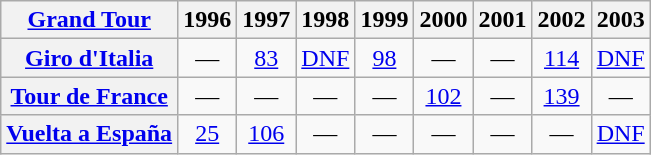<table class="wikitable plainrowheaders">
<tr>
<th scope="col"><a href='#'>Grand Tour</a></th>
<th scope="col">1996</th>
<th scope="col">1997</th>
<th scope="col">1998</th>
<th scope="col">1999</th>
<th scope="col">2000</th>
<th scope="col">2001</th>
<th scope="col">2002</th>
<th scope="col">2003</th>
</tr>
<tr style="text-align:center;">
<th scope="row"> <a href='#'>Giro d'Italia</a></th>
<td>—</td>
<td style="text-align:center;"><a href='#'>83</a></td>
<td style="text-align:center;"><a href='#'>DNF</a></td>
<td style="text-align:center;"><a href='#'>98</a></td>
<td>—</td>
<td>—</td>
<td style="text-align:center;"><a href='#'>114</a></td>
<td style="text-align:center;"><a href='#'>DNF</a></td>
</tr>
<tr style="text-align:center;">
<th scope="row"> <a href='#'>Tour de France</a></th>
<td>—</td>
<td>—</td>
<td>—</td>
<td>—</td>
<td style="text-align:center;"><a href='#'>102</a></td>
<td>—</td>
<td style="text-align:center;"><a href='#'>139</a></td>
<td>—</td>
</tr>
<tr style="text-align:center;">
<th scope="row"> <a href='#'>Vuelta a España</a></th>
<td style="text-align:center;"><a href='#'>25</a></td>
<td style="text-align:center;"><a href='#'>106</a></td>
<td>—</td>
<td>—</td>
<td>—</td>
<td>—</td>
<td>—</td>
<td style="text-align:center;"><a href='#'>DNF</a></td>
</tr>
</table>
